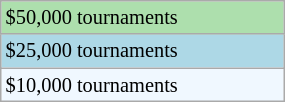<table class="wikitable" style="font-size:85%;" width=15%>
<tr style="background:#addfad;">
<td>$50,000 tournaments</td>
</tr>
<tr style="background:lightblue;">
<td>$25,000 tournaments</td>
</tr>
<tr style="background:#f0f8ff;">
<td>$10,000 tournaments</td>
</tr>
</table>
